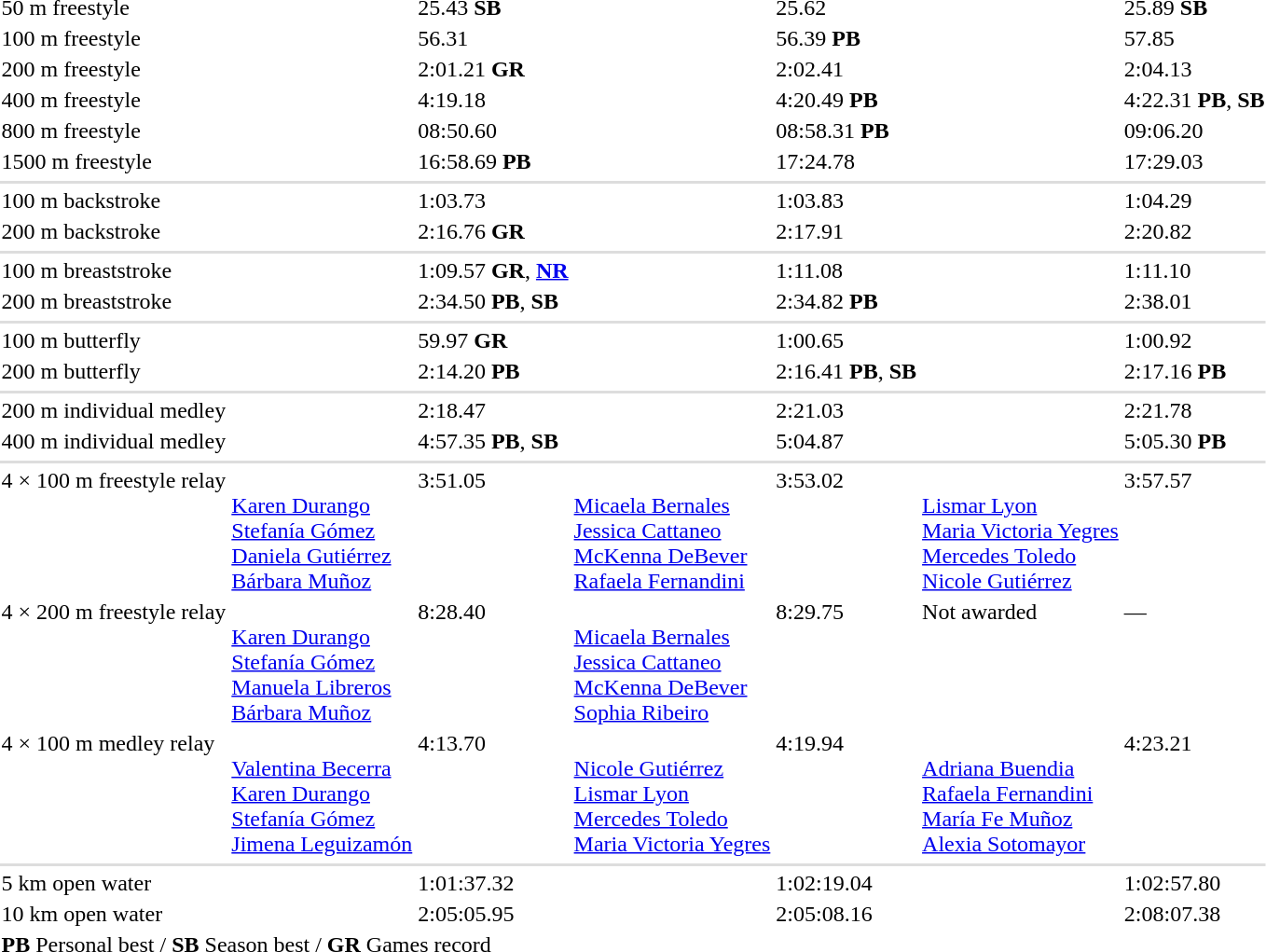<table>
<tr>
<td>50 m freestyle<br></td>
<td></td>
<td>25.43 <strong>SB</strong></td>
<td></td>
<td>25.62</td>
<td></td>
<td>25.89 <strong>SB</strong></td>
</tr>
<tr>
<td>100 m freestyle<br></td>
<td></td>
<td>56.31</td>
<td></td>
<td>56.39 <strong>PB</strong></td>
<td></td>
<td>57.85</td>
</tr>
<tr>
<td>200 m freestyle<br></td>
<td></td>
<td>2:01.21 <strong>GR</strong></td>
<td></td>
<td>2:02.41</td>
<td></td>
<td>2:04.13</td>
</tr>
<tr>
<td>400 m freestyle<br></td>
<td></td>
<td>4:19.18</td>
<td></td>
<td>4:20.49 <strong>PB</strong></td>
<td></td>
<td>4:22.31 <strong>PB</strong>, <strong>SB</strong></td>
</tr>
<tr>
<td>800 m freestyle<br></td>
<td></td>
<td>08:50.60</td>
<td></td>
<td>08:58.31 <strong>PB</strong></td>
<td></td>
<td>09:06.20</td>
</tr>
<tr>
<td>1500 m freestyle<br></td>
<td></td>
<td>16:58.69 <strong>PB</strong></td>
<td></td>
<td>17:24.78</td>
<td></td>
<td>17:29.03</td>
</tr>
<tr>
</tr>
<tr bgcolor=#ddd>
<td colspan=7></td>
</tr>
<tr>
<td>100 m backstroke<br></td>
<td></td>
<td>1:03.73</td>
<td></td>
<td>1:03.83</td>
<td></td>
<td>1:04.29</td>
</tr>
<tr>
<td>200 m backstroke<br></td>
<td></td>
<td>2:16.76 <strong>GR</strong></td>
<td></td>
<td>2:17.91</td>
<td></td>
<td>2:20.82</td>
</tr>
<tr>
</tr>
<tr bgcolor=#ddd>
<td colspan=7></td>
</tr>
<tr>
<td>100 m breaststroke<br></td>
<td></td>
<td>1:09.57  <strong>GR</strong>, <strong><a href='#'>NR</a></strong></td>
<td></td>
<td>1:11.08</td>
<td></td>
<td>1:11.10</td>
</tr>
<tr>
<td>200 m breaststroke<br></td>
<td></td>
<td>2:34.50 <strong>PB</strong>, <strong>SB</strong></td>
<td></td>
<td>2:34.82 <strong>PB</strong></td>
<td></td>
<td>2:38.01</td>
</tr>
<tr>
</tr>
<tr bgcolor=#ddd>
<td colspan=7></td>
</tr>
<tr>
<td>100 m butterfly<br></td>
<td></td>
<td>59.97 <strong>GR</strong></td>
<td></td>
<td>1:00.65</td>
<td></td>
<td>1:00.92</td>
</tr>
<tr>
<td>200 m butterfly<br></td>
<td></td>
<td>2:14.20 <strong>PB</strong></td>
<td></td>
<td>2:16.41 <strong>PB</strong>, <strong>SB</strong></td>
<td></td>
<td>2:17.16 <strong>PB</strong></td>
</tr>
<tr>
</tr>
<tr bgcolor=#ddd>
<td colspan=7></td>
</tr>
<tr>
<td>200 m individual medley<br></td>
<td></td>
<td>2:18.47</td>
<td></td>
<td>2:21.03</td>
<td></td>
<td>2:21.78</td>
</tr>
<tr>
<td>400 m individual medley<br></td>
<td></td>
<td>4:57.35 <strong>PB</strong>, <strong>SB</strong></td>
<td></td>
<td>5:04.87</td>
<td></td>
<td>5:05.30 <strong>PB</strong></td>
</tr>
<tr>
</tr>
<tr bgcolor=#ddd>
<td colspan=7></td>
</tr>
<tr valign="top">
<td>4 × 100 m freestyle relay<br></td>
<td><br><a href='#'>Karen Durango</a><br><a href='#'>Stefanía Gómez</a><br><a href='#'>Daniela Gutiérrez</a><br><a href='#'>Bárbara Muñoz</a></td>
<td>3:51.05</td>
<td><br><a href='#'>Micaela Bernales</a><br><a href='#'>Jessica Cattaneo</a><br><a href='#'>McKenna DeBever</a><br><a href='#'>Rafaela Fernandini</a></td>
<td>3:53.02</td>
<td><br><a href='#'>Lismar Lyon</a><br><a href='#'>Maria Victoria Yegres</a><br><a href='#'>Mercedes Toledo</a><br><a href='#'>Nicole Gutiérrez</a></td>
<td>3:57.57</td>
</tr>
<tr valign="top">
<td>4 × 200 m freestyle relay<br></td>
<td><br><a href='#'>Karen Durango</a><br><a href='#'>Stefanía Gómez</a><br><a href='#'>Manuela Libreros</a><br><a href='#'>Bárbara Muñoz</a></td>
<td>8:28.40</td>
<td><br><a href='#'>Micaela Bernales</a><br><a href='#'>Jessica Cattaneo</a><br><a href='#'>McKenna DeBever</a><br><a href='#'>Sophia Ribeiro</a></td>
<td>8:29.75</td>
<td>Not awarded<br></td>
<td>—</td>
</tr>
<tr valign="top">
<td>4 × 100 m medley relay<br></td>
<td><br><a href='#'>Valentina Becerra</a><br><a href='#'>Karen Durango</a><br><a href='#'>Stefanía Gómez</a><br><a href='#'>Jimena Leguizamón</a></td>
<td>4:13.70</td>
<td><br><a href='#'>Nicole Gutiérrez</a><br><a href='#'>Lismar Lyon</a><br><a href='#'>Mercedes Toledo</a><br><a href='#'>Maria Victoria Yegres</a></td>
<td>4:19.94</td>
<td><br><a href='#'>Adriana Buendia</a><br><a href='#'>Rafaela Fernandini</a><br><a href='#'>María Fe Muñoz</a><br><a href='#'>Alexia Sotomayor</a></td>
<td>4:23.21</td>
</tr>
<tr>
</tr>
<tr bgcolor=#ddd>
<td colspan=7></td>
</tr>
<tr>
<td>5 km open water<br></td>
<td></td>
<td>1:01:37.32</td>
<td></td>
<td>1:02:19.04</td>
<td></td>
<td>1:02:57.80</td>
</tr>
<tr>
<td>10 km open water<br></td>
<td></td>
<td>2:05:05.95</td>
<td></td>
<td>2:05:08.16</td>
<td></td>
<td>2:08:07.38</td>
</tr>
<tr>
<td colspan=7><strong>PB</strong> Personal best / <strong>SB</strong> Season best / <strong>GR</strong> Games record</td>
</tr>
</table>
